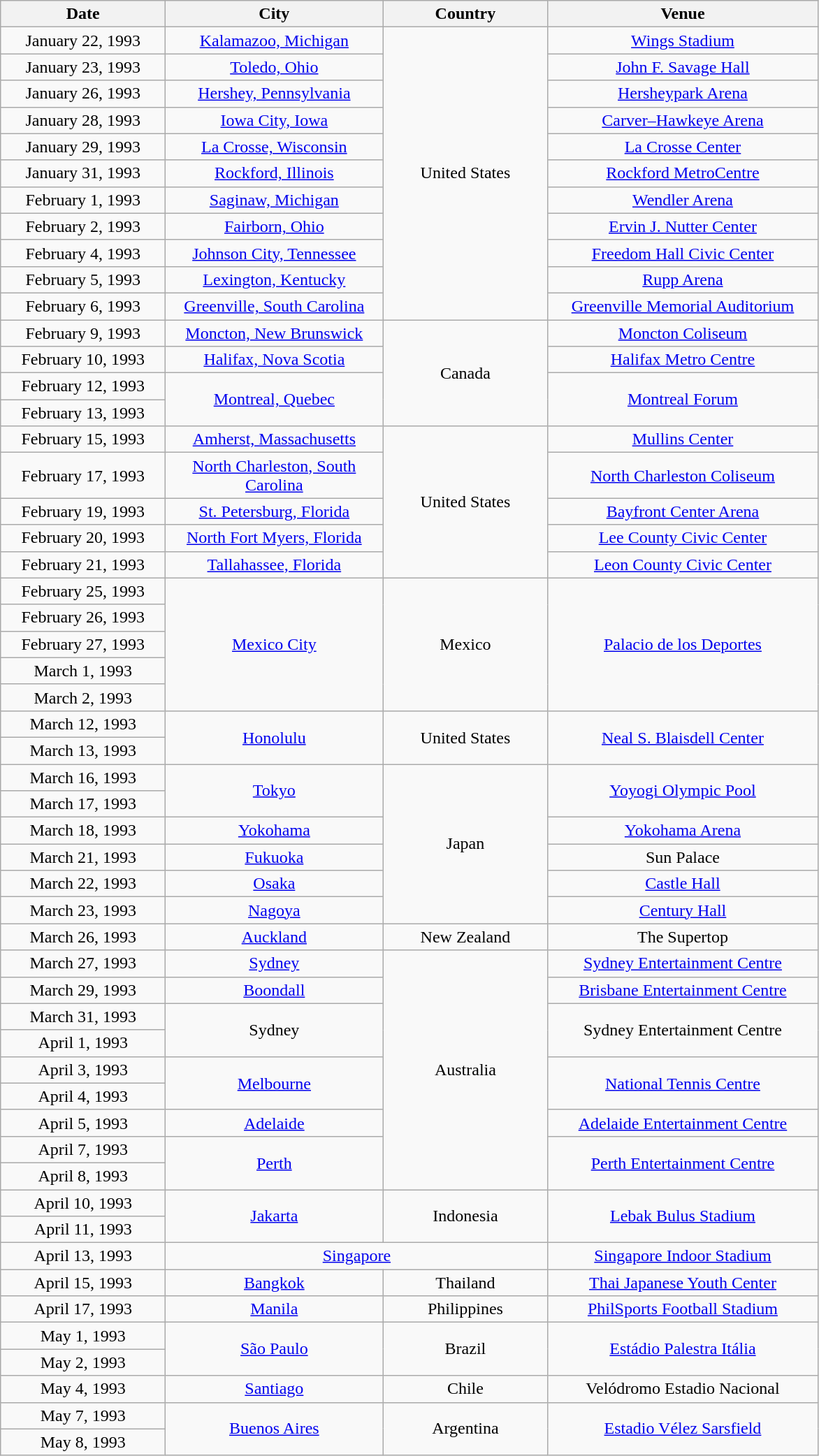<table class="wikitable plainrowheaders" style="text-align:center;">
<tr>
<th width="150">Date</th>
<th width="200">City</th>
<th width="150">Country</th>
<th width="250">Venue</th>
</tr>
<tr>
<td>January 22, 1993</td>
<td><a href='#'>Kalamazoo, Michigan</a></td>
<td rowspan="11">United States</td>
<td><a href='#'>Wings Stadium</a></td>
</tr>
<tr>
<td>January 23, 1993</td>
<td><a href='#'>Toledo, Ohio</a></td>
<td><a href='#'>John F. Savage Hall</a></td>
</tr>
<tr>
<td>January 26, 1993</td>
<td><a href='#'>Hershey, Pennsylvania</a></td>
<td><a href='#'>Hersheypark Arena</a></td>
</tr>
<tr>
<td>January 28, 1993</td>
<td><a href='#'>Iowa City, Iowa</a></td>
<td><a href='#'>Carver–Hawkeye Arena</a></td>
</tr>
<tr>
<td>January 29, 1993</td>
<td><a href='#'>La Crosse, Wisconsin</a></td>
<td><a href='#'>La Crosse Center</a></td>
</tr>
<tr>
<td>January 31, 1993</td>
<td><a href='#'>Rockford, Illinois</a></td>
<td><a href='#'>Rockford MetroCentre</a></td>
</tr>
<tr>
<td>February 1, 1993</td>
<td><a href='#'>Saginaw, Michigan</a></td>
<td><a href='#'>Wendler Arena</a></td>
</tr>
<tr>
<td>February 2, 1993</td>
<td><a href='#'>Fairborn, Ohio</a></td>
<td><a href='#'>Ervin J. Nutter Center</a></td>
</tr>
<tr>
<td>February 4, 1993</td>
<td><a href='#'>Johnson City, Tennessee</a></td>
<td><a href='#'>Freedom Hall Civic Center</a></td>
</tr>
<tr>
<td>February 5, 1993</td>
<td><a href='#'>Lexington, Kentucky</a></td>
<td><a href='#'>Rupp Arena</a></td>
</tr>
<tr>
<td>February 6, 1993</td>
<td><a href='#'>Greenville, South Carolina</a></td>
<td><a href='#'>Greenville Memorial Auditorium</a></td>
</tr>
<tr>
<td>February 9, 1993</td>
<td><a href='#'>Moncton, New Brunswick</a></td>
<td rowspan="4">Canada</td>
<td><a href='#'>Moncton Coliseum</a></td>
</tr>
<tr>
<td>February 10, 1993</td>
<td><a href='#'>Halifax, Nova Scotia</a></td>
<td><a href='#'>Halifax Metro Centre</a></td>
</tr>
<tr>
<td>February 12, 1993</td>
<td rowspan="2"><a href='#'>Montreal, Quebec</a></td>
<td rowspan="2"><a href='#'>Montreal Forum</a></td>
</tr>
<tr>
<td>February 13, 1993</td>
</tr>
<tr>
<td>February 15, 1993</td>
<td><a href='#'>Amherst, Massachusetts</a></td>
<td rowspan="5">United States</td>
<td><a href='#'>Mullins Center</a></td>
</tr>
<tr>
<td>February 17, 1993</td>
<td><a href='#'>North Charleston, South Carolina</a></td>
<td><a href='#'>North Charleston Coliseum</a></td>
</tr>
<tr>
<td>February 19, 1993</td>
<td><a href='#'>St. Petersburg, Florida</a></td>
<td><a href='#'>Bayfront Center Arena</a></td>
</tr>
<tr>
<td>February 20, 1993</td>
<td><a href='#'>North Fort Myers, Florida</a></td>
<td><a href='#'>Lee County Civic Center</a></td>
</tr>
<tr>
<td>February 21, 1993</td>
<td><a href='#'>Tallahassee, Florida</a></td>
<td><a href='#'>Leon County Civic Center</a></td>
</tr>
<tr>
<td>February 25, 1993</td>
<td rowspan="5"><a href='#'>Mexico City</a></td>
<td rowspan="5">Mexico</td>
<td rowspan="5"><a href='#'>Palacio de los Deportes</a></td>
</tr>
<tr>
<td>February 26, 1993</td>
</tr>
<tr>
<td>February 27, 1993</td>
</tr>
<tr>
<td>March 1, 1993</td>
</tr>
<tr>
<td>March 2, 1993</td>
</tr>
<tr>
<td>March 12, 1993</td>
<td rowspan="2"><a href='#'>Honolulu</a></td>
<td rowspan="2">United States</td>
<td rowspan="2"><a href='#'>Neal S. Blaisdell Center</a></td>
</tr>
<tr>
<td>March 13, 1993</td>
</tr>
<tr>
<td>March 16, 1993</td>
<td rowspan="2"><a href='#'>Tokyo</a></td>
<td rowspan="6">Japan</td>
<td rowspan="2"><a href='#'>Yoyogi Olympic Pool</a></td>
</tr>
<tr>
<td>March 17, 1993</td>
</tr>
<tr>
<td>March 18, 1993</td>
<td><a href='#'>Yokohama</a></td>
<td><a href='#'>Yokohama Arena</a></td>
</tr>
<tr>
<td>March 21, 1993</td>
<td><a href='#'>Fukuoka</a></td>
<td>Sun Palace</td>
</tr>
<tr>
<td>March 22, 1993</td>
<td><a href='#'>Osaka</a></td>
<td><a href='#'>Castle Hall</a></td>
</tr>
<tr>
<td>March 23, 1993</td>
<td><a href='#'>Nagoya</a></td>
<td><a href='#'>Century Hall</a></td>
</tr>
<tr>
<td>March 26, 1993</td>
<td><a href='#'>Auckland</a></td>
<td>New Zealand</td>
<td>The Supertop</td>
</tr>
<tr>
<td>March 27, 1993</td>
<td><a href='#'>Sydney</a></td>
<td rowspan="9">Australia</td>
<td><a href='#'>Sydney Entertainment Centre</a></td>
</tr>
<tr>
<td>March 29, 1993</td>
<td><a href='#'>Boondall</a></td>
<td><a href='#'>Brisbane Entertainment Centre</a></td>
</tr>
<tr>
<td>March 31, 1993</td>
<td rowspan="2">Sydney</td>
<td rowspan="2">Sydney Entertainment Centre</td>
</tr>
<tr>
<td>April 1, 1993</td>
</tr>
<tr>
<td>April 3, 1993</td>
<td rowspan="2"><a href='#'>Melbourne</a></td>
<td rowspan="2"><a href='#'>National Tennis Centre</a></td>
</tr>
<tr>
<td>April 4, 1993</td>
</tr>
<tr>
<td>April 5, 1993</td>
<td><a href='#'>Adelaide</a></td>
<td><a href='#'>Adelaide Entertainment Centre</a></td>
</tr>
<tr>
<td>April 7, 1993</td>
<td rowspan="2"><a href='#'>Perth</a></td>
<td rowspan="2"><a href='#'>Perth Entertainment Centre</a></td>
</tr>
<tr>
<td>April 8, 1993</td>
</tr>
<tr>
<td>April 10, 1993</td>
<td rowspan="2"><a href='#'>Jakarta</a></td>
<td rowspan="2">Indonesia</td>
<td rowspan="2"><a href='#'>Lebak Bulus Stadium</a></td>
</tr>
<tr>
<td>April 11, 1993</td>
</tr>
<tr>
<td>April 13, 1993</td>
<td COLSPAN="2"><a href='#'>Singapore</a></td>
<td><a href='#'>Singapore Indoor Stadium</a></td>
</tr>
<tr>
<td>April 15, 1993</td>
<td><a href='#'>Bangkok</a></td>
<td>Thailand</td>
<td><a href='#'>Thai Japanese Youth Center</a></td>
</tr>
<tr>
<td>April 17, 1993</td>
<td><a href='#'>Manila</a></td>
<td>Philippines</td>
<td><a href='#'>PhilSports Football Stadium</a></td>
</tr>
<tr>
<td>May 1, 1993</td>
<td rowspan="2"><a href='#'>São Paulo</a></td>
<td rowspan="2">Brazil</td>
<td rowspan="2"><a href='#'>Estádio Palestra Itália</a></td>
</tr>
<tr>
<td>May 2, 1993</td>
</tr>
<tr>
<td>May 4, 1993</td>
<td><a href='#'>Santiago</a></td>
<td>Chile</td>
<td>Velódromo Estadio Nacional</td>
</tr>
<tr>
<td>May 7, 1993</td>
<td rowspan="2"><a href='#'>Buenos Aires</a></td>
<td rowspan="2">Argentina</td>
<td rowspan="2"><a href='#'>Estadio Vélez Sarsfield</a></td>
</tr>
<tr>
<td>May 8, 1993</td>
</tr>
</table>
